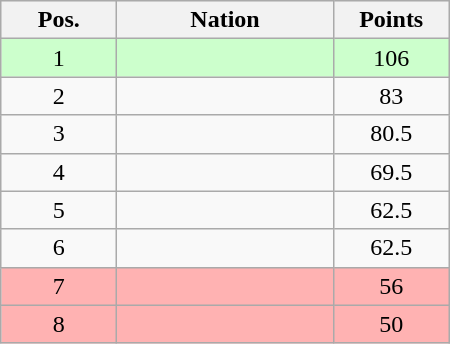<table class="wikitable gauche" cellspacing="1" style="width:300px;">
<tr style="background:#efefef; text-align:center;">
<th style="width:70px;">Pos.</th>
<th>Nation</th>
<th style="width:70px;">Points</th>
</tr>
<tr style="vertical-align:top; text-align:center; background:#ccffcc;">
<td>1</td>
<td style="text-align:left;"></td>
<td>106</td>
</tr>
<tr style="vertical-align:top; text-align:center;">
<td>2</td>
<td style="text-align:left;"></td>
<td>83</td>
</tr>
<tr style="vertical-align:top; text-align:center;">
<td>3</td>
<td style="text-align:left;"></td>
<td>80.5</td>
</tr>
<tr style="vertical-align:top; text-align:center;">
<td>4</td>
<td style="text-align:left;"></td>
<td>69.5</td>
</tr>
<tr style="vertical-align:top; text-align:center;">
<td>5</td>
<td style="text-align:left;"></td>
<td>62.5</td>
</tr>
<tr style="vertical-align:top; text-align:center;">
<td>6</td>
<td style="text-align:left;"></td>
<td>62.5</td>
</tr>
<tr style="vertical-align:top; text-align:center; background:#ffb2b2;">
<td>7</td>
<td style="text-align:left;"></td>
<td>56</td>
</tr>
<tr style="vertical-align:top; text-align:center; background:#ffb2b2;">
<td>8</td>
<td style="text-align:left;"></td>
<td>50</td>
</tr>
</table>
